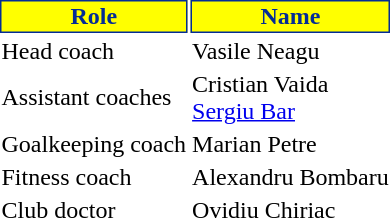<table class="toccolours">
<tr>
<th style="background:#FFFF00;color:#032c96;border:1px solid #032c96;">Role</th>
<th style="background:#FFFF00;color:#032c96;border:1px solid #032c96;">Name</th>
</tr>
<tr>
<td>Head coach</td>
<td> Vasile Neagu</td>
</tr>
<tr>
<td>Assistant coaches</td>
<td> Cristian Vaida <br>  <a href='#'>Sergiu Bar</a></td>
</tr>
<tr>
<td>Goalkeeping coach</td>
<td> Marian Petre</td>
</tr>
<tr>
<td>Fitness coach</td>
<td> Alexandru Bombaru</td>
</tr>
<tr>
<td>Club doctor</td>
<td> Ovidiu Chiriac</td>
</tr>
</table>
